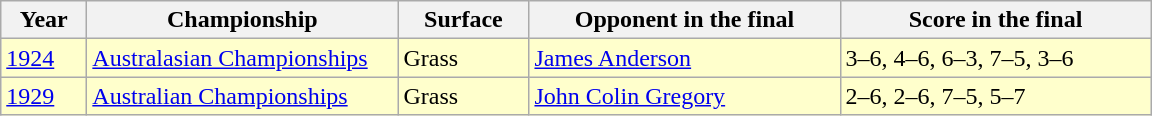<table class="sortable wikitable">
<tr>
<th width="50">Year</th>
<th width="200">Championship</th>
<th width="80">Surface</th>
<th width="200">Opponent in the final</th>
<th width="200">Score in the final</th>
</tr>
<tr bgcolor="#FFFFCC">
<td><a href='#'>1924</a></td>
<td><a href='#'>Australasian Championships</a></td>
<td>Grass</td>
<td> <a href='#'>James Anderson</a></td>
<td>3–6, 4–6, 6–3, 7–5, 3–6</td>
</tr>
<tr bgcolor="#FFFFCC">
<td><a href='#'>1929</a></td>
<td><a href='#'>Australian Championships</a></td>
<td>Grass</td>
<td> <a href='#'>John Colin Gregory</a></td>
<td>2–6, 2–6, 7–5, 5–7</td>
</tr>
</table>
